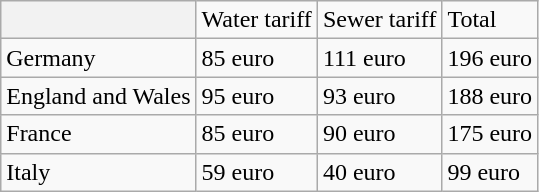<table class="wikitable">
<tr>
<th></th>
<td>Water tariff</td>
<td>Sewer tariff</td>
<td>Total</td>
</tr>
<tr>
<td>Germany</td>
<td>85 euro</td>
<td>111 euro</td>
<td>196 euro</td>
</tr>
<tr>
<td>England and Wales</td>
<td>95 euro</td>
<td>93 euro</td>
<td>188 euro</td>
</tr>
<tr>
<td>France</td>
<td>85 euro</td>
<td>90 euro</td>
<td>175 euro</td>
</tr>
<tr>
<td>Italy</td>
<td>59 euro</td>
<td>40 euro</td>
<td>99 euro</td>
</tr>
</table>
